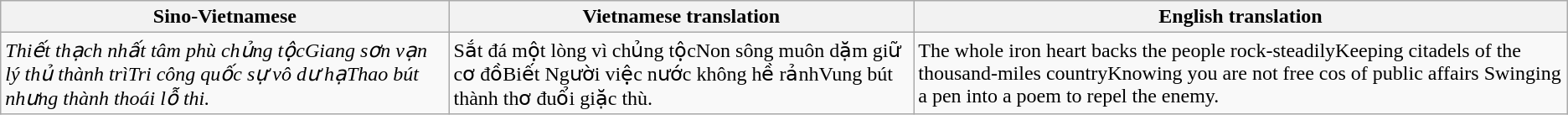<table class="wikitable">
<tr>
<th>Sino-Vietnamese</th>
<th>Vietnamese translation</th>
<th>English translation</th>
</tr>
<tr>
<td><em>Thiết thạch nhất tâm phù chủng tộc</em><em>Giang sơn vạn lý thủ thành trì</em><em>Tri công quốc sự vô dư hạ</em><em>Thao bút nhưng thành thoái lỗ thi.</em></td>
<td>Sắt đá một lòng vì chủng tộcNon sông muôn dặm giữ cơ đồBiết Người việc nước không hề rảnhVung bút thành thơ đuổi giặc thù.</td>
<td>The whole iron heart backs the people rock-steadilyKeeping citadels of the thousand-miles countryKnowing you are not free cos of public affairs Swinging a pen into a poem to repel the enemy.</td>
</tr>
</table>
